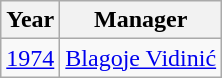<table class="wikitable">
<tr>
<th>Year</th>
<th>Manager</th>
</tr>
<tr>
<td align=center><a href='#'>1974</a></td>
<td> <a href='#'>Blagoje Vidinić</a></td>
</tr>
</table>
